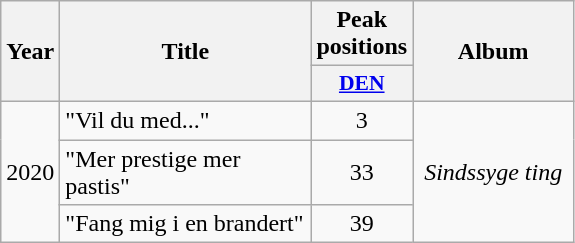<table class="wikitable">
<tr>
<th align="center" rowspan="2" width="10">Year</th>
<th align="center" rowspan="2" width="160">Title</th>
<th align="center" colspan="1" width="20">Peak positions</th>
<th align="center" rowspan="2" width="100">Album</th>
</tr>
<tr>
<th scope="col" style="width:3em;font-size:90%;"><a href='#'>DEN</a><br></th>
</tr>
<tr>
<td style="text-align:center;" rowspan="3">2020</td>
<td>"Vil du med..."</td>
<td style="text-align:center;">3<br></td>
<td style="text-align:center;" rowspan="3"><em>Sindssyge ting</em></td>
</tr>
<tr>
<td>"Mer prestige mer pastis"<br></td>
<td style="text-align:center;">33<br></td>
</tr>
<tr>
<td>"Fang mig i en brandert"</td>
<td style="text-align:center;">39<br></td>
</tr>
</table>
